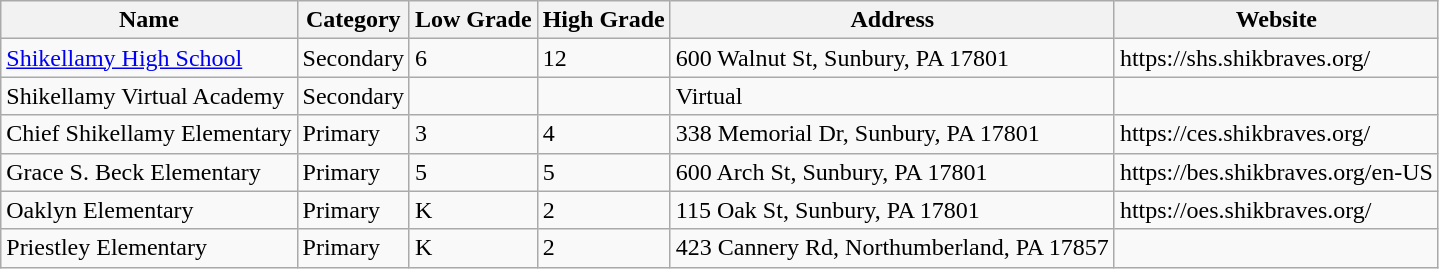<table class="wikitable">
<tr>
<th>Name</th>
<th>Category</th>
<th>Low Grade</th>
<th>High Grade</th>
<th>Address</th>
<th>Website</th>
</tr>
<tr>
<td><a href='#'>Shikellamy High School</a></td>
<td>Secondary</td>
<td>6</td>
<td>12</td>
<td>600 Walnut St, Sunbury, PA 17801</td>
<td>https://shs.shikbraves.org/</td>
</tr>
<tr>
<td>Shikellamy Virtual Academy</td>
<td>Secondary</td>
<td></td>
<td></td>
<td>Virtual</td>
<td></td>
</tr>
<tr>
<td>Chief Shikellamy Elementary</td>
<td>Primary</td>
<td>3</td>
<td>4</td>
<td>338 Memorial Dr, Sunbury, PA 17801</td>
<td>https://ces.shikbraves.org/</td>
</tr>
<tr>
<td>Grace S. Beck Elementary</td>
<td>Primary</td>
<td>5</td>
<td>5</td>
<td>600 Arch St, Sunbury, PA 17801</td>
<td>https://bes.shikbraves.org/en-US</td>
</tr>
<tr>
<td>Oaklyn Elementary</td>
<td>Primary</td>
<td>K</td>
<td>2</td>
<td>115 Oak St, Sunbury, PA 17801</td>
<td>https://oes.shikbraves.org/</td>
</tr>
<tr>
<td>Priestley Elementary</td>
<td>Primary</td>
<td>K</td>
<td>2</td>
<td>423 Cannery Rd, Northumberland, PA 17857</td>
</tr>
</table>
